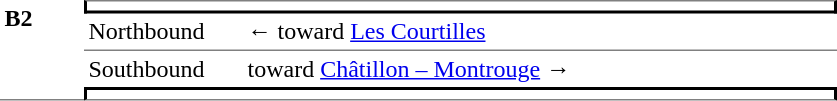<table border=0 cellspacing=0 cellpadding=3>
<tr>
<td style="border-bottom:solid 1px gray;" width=50 rowspan=10 valign=top><strong>B2</strong></td>
<td style="border-top:solid 1px gray;border-right:solid 2px black;border-left:solid 2px black;border-bottom:solid 2px black;text-align:center;" colspan=2></td>
</tr>
<tr>
<td style="border-bottom:solid 1px gray;" width=100>Northbound</td>
<td style="border-bottom:solid 1px gray;" width=390>←   toward <a href='#'>Les Courtilles</a> </td>
</tr>
<tr>
<td>Southbound</td>
<td>   toward <a href='#'>Châtillon – Montrouge</a>  →</td>
</tr>
<tr>
<td style="border-top:solid 2px black;border-right:solid 2px black;border-left:solid 2px black;border-bottom:solid 1px gray;text-align:center;" colspan=2></td>
</tr>
</table>
